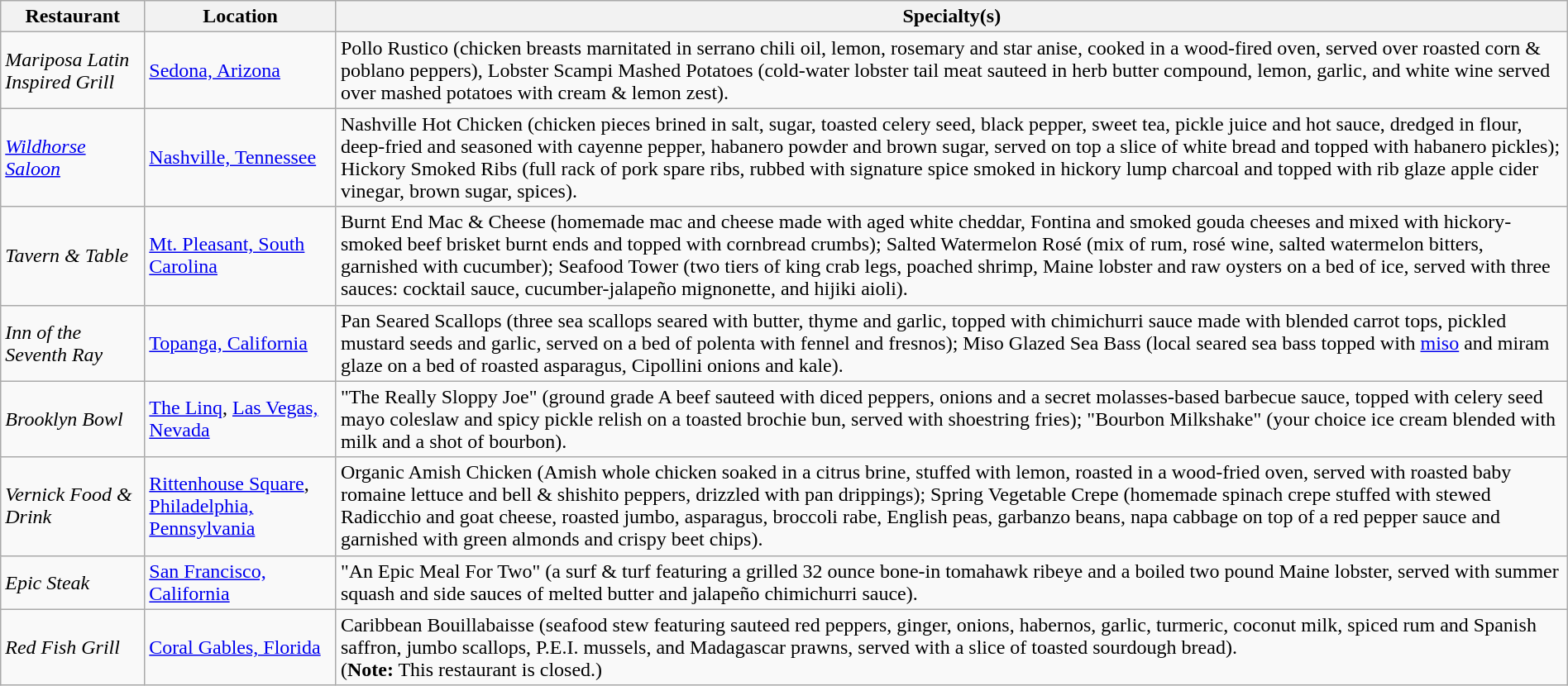<table class="wikitable" style="width:100%;">
<tr>
<th>Restaurant</th>
<th>Location</th>
<th>Specialty(s)</th>
</tr>
<tr>
<td><em>Mariposa Latin Inspired Grill</em></td>
<td><a href='#'>Sedona, Arizona</a></td>
<td>Pollo Rustico (chicken breasts marnitated in serrano chili oil, lemon, rosemary and star anise, cooked in a wood-fired oven, served over roasted corn & poblano peppers), Lobster Scampi Mashed Potatoes (cold-water lobster tail meat sauteed in herb butter compound, lemon, garlic, and white wine served over mashed potatoes with cream & lemon zest).</td>
</tr>
<tr>
<td><em><a href='#'>Wildhorse Saloon</a></em></td>
<td><a href='#'>Nashville, Tennessee</a></td>
<td>Nashville Hot Chicken (chicken pieces brined in salt, sugar, toasted celery seed, black pepper, sweet tea, pickle juice and hot sauce, dredged in flour, deep-fried and seasoned with cayenne pepper, habanero powder and brown sugar, served on top a slice of white bread and topped with habanero pickles); Hickory Smoked Ribs (full rack of pork spare ribs, rubbed with signature spice smoked in hickory lump charcoal and topped with rib glaze apple cider vinegar, brown sugar, spices).</td>
</tr>
<tr>
<td><em>Tavern & Table</em></td>
<td><a href='#'>Mt. Pleasant, South Carolina</a></td>
<td>Burnt End Mac & Cheese (homemade mac and cheese made with aged white cheddar, Fontina and smoked gouda cheeses and mixed with hickory-smoked beef brisket burnt ends and topped with cornbread crumbs); Salted Watermelon Rosé (mix of rum, rosé wine, salted watermelon bitters, garnished with cucumber); Seafood Tower (two tiers of king crab legs, poached shrimp, Maine lobster and raw oysters on a bed of ice, served with three sauces: cocktail sauce, cucumber-jalapeño mignonette, and hijiki aioli).</td>
</tr>
<tr>
<td><em>Inn of the Seventh Ray</em></td>
<td><a href='#'>Topanga, California</a></td>
<td>Pan Seared Scallops (three sea scallops seared with butter, thyme and garlic, topped with chimichurri sauce made with blended carrot tops, pickled mustard seeds and garlic, served on a bed of polenta with fennel and fresnos); Miso Glazed Sea Bass (local seared sea bass topped with <a href='#'>miso</a> and miram glaze on a bed of roasted asparagus, Cipollini onions and kale).</td>
</tr>
<tr>
<td><em>Brooklyn Bowl</em></td>
<td><a href='#'>The Linq</a>, <a href='#'>Las Vegas, Nevada</a></td>
<td>"The Really Sloppy Joe" (ground grade A beef sauteed with diced peppers, onions and a secret molasses-based barbecue sauce, topped with celery seed mayo coleslaw and spicy pickle relish on a toasted brochie bun, served with shoestring fries); "Bourbon Milkshake" (your choice ice cream blended with milk and a shot of bourbon).</td>
</tr>
<tr>
<td><em>Vernick Food & Drink</em></td>
<td><a href='#'>Rittenhouse Square</a>, <a href='#'>Philadelphia, Pennsylvania</a></td>
<td>Organic Amish Chicken (Amish whole chicken soaked in a citrus brine, stuffed with lemon, roasted in a wood-fried oven, served with roasted baby romaine lettuce and bell & shishito peppers, drizzled with pan drippings); Spring Vegetable Crepe (homemade spinach crepe stuffed with stewed Radicchio and goat cheese, roasted jumbo, asparagus, broccoli rabe, English peas, garbanzo beans, napa cabbage on top of a red pepper sauce and garnished with green almonds and crispy beet chips).</td>
</tr>
<tr>
<td><em>Epic Steak</em></td>
<td><a href='#'>San Francisco, California</a></td>
<td>"An Epic Meal For Two" (a surf & turf featuring a grilled 32 ounce bone-in tomahawk ribeye and a boiled two pound Maine lobster, served with summer squash and side sauces of melted butter and jalapeño chimichurri sauce).</td>
</tr>
<tr>
<td><em>Red Fish Grill</em></td>
<td><a href='#'>Coral Gables, Florida</a></td>
<td>Caribbean Bouillabaisse (seafood stew featuring sauteed red peppers, ginger, onions, habernos, garlic, turmeric, coconut milk, spiced rum and Spanish saffron, jumbo scallops, P.E.I. mussels, and Madagascar prawns, served with a slice of toasted sourdough bread).<br>(<strong>Note:</strong> This restaurant is closed.)</td>
</tr>
</table>
